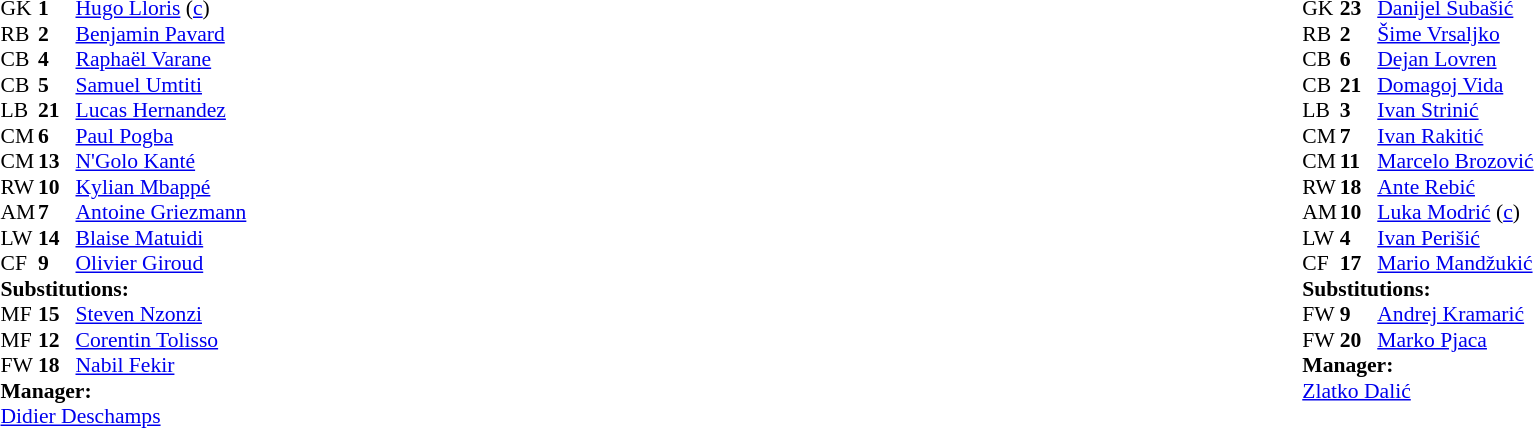<table width="100%">
<tr>
<td valign="top" width="40%"><br><table style="font-size:90%" cellspacing="0" cellpadding="0">
<tr>
<th width=25></th>
<th width=25></th>
</tr>
<tr>
<td>GK</td>
<td><strong>1</strong></td>
<td><a href='#'>Hugo Lloris</a> (<a href='#'>c</a>)</td>
</tr>
<tr>
<td>RB</td>
<td><strong>2</strong></td>
<td><a href='#'>Benjamin Pavard</a></td>
</tr>
<tr>
<td>CB</td>
<td><strong>4</strong></td>
<td><a href='#'>Raphaël Varane</a></td>
</tr>
<tr>
<td>CB</td>
<td><strong>5</strong></td>
<td><a href='#'>Samuel Umtiti</a></td>
</tr>
<tr>
<td>LB</td>
<td><strong>21</strong></td>
<td><a href='#'>Lucas Hernandez</a></td>
<td></td>
</tr>
<tr>
<td>CM</td>
<td><strong>6</strong></td>
<td><a href='#'>Paul Pogba</a></td>
</tr>
<tr>
<td>CM</td>
<td><strong>13</strong></td>
<td><a href='#'>N'Golo Kanté</a></td>
<td></td>
<td></td>
</tr>
<tr>
<td>RW</td>
<td><strong>10</strong></td>
<td><a href='#'>Kylian Mbappé</a></td>
</tr>
<tr>
<td>AM</td>
<td><strong>7</strong></td>
<td><a href='#'>Antoine Griezmann</a></td>
</tr>
<tr>
<td>LW</td>
<td><strong>14</strong></td>
<td><a href='#'>Blaise Matuidi</a></td>
<td></td>
<td></td>
</tr>
<tr>
<td>CF</td>
<td><strong>9</strong></td>
<td><a href='#'>Olivier Giroud</a></td>
<td></td>
<td></td>
</tr>
<tr>
<td colspan=3><strong>Substitutions:</strong></td>
</tr>
<tr>
<td>MF</td>
<td><strong>15</strong></td>
<td><a href='#'>Steven Nzonzi</a></td>
<td></td>
<td></td>
</tr>
<tr>
<td>MF</td>
<td><strong>12</strong></td>
<td><a href='#'>Corentin Tolisso</a></td>
<td></td>
<td></td>
</tr>
<tr>
<td>FW</td>
<td><strong>18</strong></td>
<td><a href='#'>Nabil Fekir</a></td>
<td></td>
<td></td>
</tr>
<tr>
<td colspan=3><strong>Manager:</strong></td>
</tr>
<tr>
<td colspan=3><a href='#'>Didier Deschamps</a></td>
</tr>
</table>
</td>
<td valign="top"></td>
<td valign="top" width="50%"><br><table style="font-size:90%;margin:auto" cellspacing="0" cellpadding="0">
<tr>
<th width=25></th>
<th width=25></th>
</tr>
<tr>
<td>GK</td>
<td><strong>23</strong></td>
<td><a href='#'>Danijel Subašić</a></td>
</tr>
<tr>
<td>RB</td>
<td><strong>2</strong></td>
<td><a href='#'>Šime Vrsaljko</a></td>
<td></td>
</tr>
<tr>
<td>CB</td>
<td><strong>6</strong></td>
<td><a href='#'>Dejan Lovren</a></td>
</tr>
<tr>
<td>CB</td>
<td><strong>21</strong></td>
<td><a href='#'>Domagoj Vida</a></td>
</tr>
<tr>
<td>LB</td>
<td><strong>3</strong></td>
<td><a href='#'>Ivan Strinić</a></td>
<td></td>
<td></td>
</tr>
<tr>
<td>CM</td>
<td><strong>7</strong></td>
<td><a href='#'>Ivan Rakitić</a></td>
</tr>
<tr>
<td>CM</td>
<td><strong>11</strong></td>
<td><a href='#'>Marcelo Brozović</a></td>
</tr>
<tr>
<td>RW</td>
<td><strong>18</strong></td>
<td><a href='#'>Ante Rebić</a></td>
<td></td>
<td></td>
</tr>
<tr>
<td>AM</td>
<td><strong>10</strong></td>
<td><a href='#'>Luka Modrić</a> (<a href='#'>c</a>)</td>
</tr>
<tr>
<td>LW</td>
<td><strong>4</strong></td>
<td><a href='#'>Ivan Perišić</a></td>
</tr>
<tr>
<td>CF</td>
<td><strong>17</strong></td>
<td><a href='#'>Mario Mandžukić</a></td>
</tr>
<tr>
<td colspan=3><strong>Substitutions:</strong></td>
</tr>
<tr>
<td>FW</td>
<td><strong>9</strong></td>
<td><a href='#'>Andrej Kramarić</a></td>
<td></td>
<td></td>
</tr>
<tr>
<td>FW</td>
<td><strong>20</strong></td>
<td><a href='#'>Marko Pjaca</a></td>
<td></td>
<td></td>
</tr>
<tr>
<td colspan=3><strong>Manager:</strong></td>
</tr>
<tr>
<td colspan=3><a href='#'>Zlatko Dalić</a></td>
</tr>
</table>
</td>
</tr>
</table>
